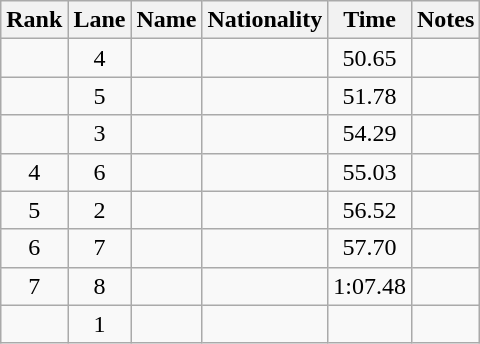<table class="wikitable sortable" style="text-align:center">
<tr>
<th>Rank</th>
<th>Lane</th>
<th>Name</th>
<th>Nationality</th>
<th>Time</th>
<th>Notes</th>
</tr>
<tr>
<td></td>
<td>4</td>
<td align=left></td>
<td align=left></td>
<td>50.65</td>
<td><strong></strong></td>
</tr>
<tr>
<td></td>
<td>5</td>
<td align=left></td>
<td align=left></td>
<td>51.78</td>
<td></td>
</tr>
<tr>
<td></td>
<td>3</td>
<td align=left></td>
<td align=left></td>
<td>54.29</td>
<td></td>
</tr>
<tr>
<td>4</td>
<td>6</td>
<td align=left></td>
<td align=left></td>
<td>55.03</td>
<td></td>
</tr>
<tr>
<td>5</td>
<td>2</td>
<td align=left></td>
<td align=left></td>
<td>56.52</td>
<td></td>
</tr>
<tr>
<td>6</td>
<td>7</td>
<td align=left></td>
<td align=left></td>
<td>57.70</td>
<td></td>
</tr>
<tr>
<td>7</td>
<td>8</td>
<td align=left></td>
<td align=left></td>
<td>1:07.48</td>
<td></td>
</tr>
<tr>
<td></td>
<td>1</td>
<td align=left></td>
<td align=left></td>
<td></td>
<td><strong></strong></td>
</tr>
</table>
